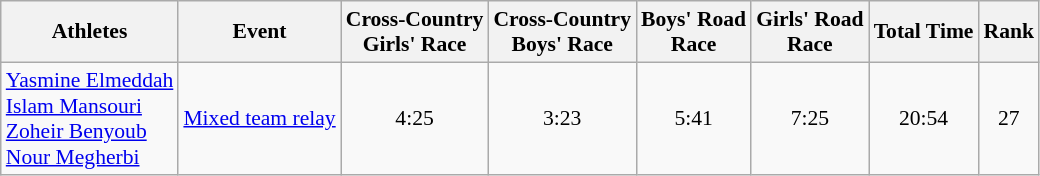<table class="wikitable" style="font-size:90%;">
<tr>
<th>Athletes</th>
<th>Event</th>
<th>Cross-Country<br>Girls' Race</th>
<th>Cross-Country<br>Boys' Race</th>
<th>Boys' Road<br>Race</th>
<th>Girls' Road<br>Race</th>
<th>Total Time</th>
<th>Rank</th>
</tr>
<tr align=center>
<td align=left><a href='#'>Yasmine Elmeddah</a><br><a href='#'>Islam Mansouri</a><br><a href='#'>Zoheir Benyoub</a><br><a href='#'>Nour Megherbi</a></td>
<td align=left><a href='#'>Mixed team relay</a></td>
<td>4:25</td>
<td>3:23</td>
<td>5:41</td>
<td>7:25</td>
<td>20:54</td>
<td>27</td>
</tr>
</table>
